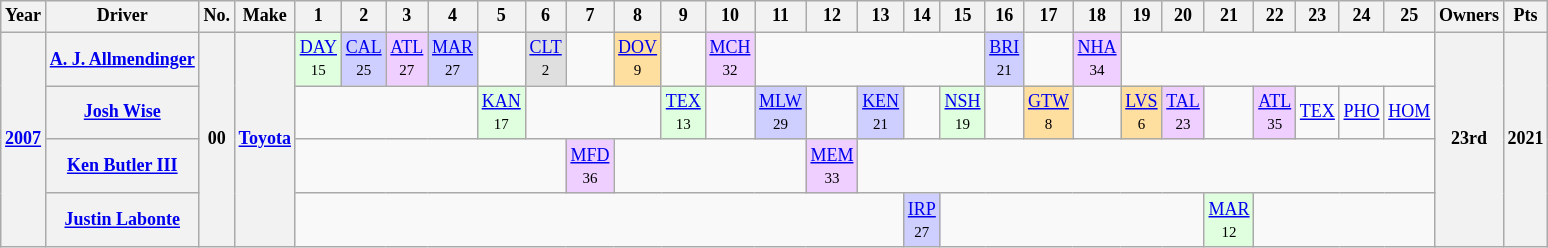<table class="wikitable" style="text-align:center; font-size:75%">
<tr>
<th>Year</th>
<th>Driver</th>
<th>No.</th>
<th>Make</th>
<th>1</th>
<th>2</th>
<th>3</th>
<th>4</th>
<th>5</th>
<th>6</th>
<th>7</th>
<th>8</th>
<th>9</th>
<th>10</th>
<th>11</th>
<th>12</th>
<th>13</th>
<th>14</th>
<th>15</th>
<th>16</th>
<th>17</th>
<th>18</th>
<th>19</th>
<th>20</th>
<th>21</th>
<th>22</th>
<th>23</th>
<th>24</th>
<th>25</th>
<th>Owners</th>
<th>Pts</th>
</tr>
<tr>
<th rowspan=4><a href='#'>2007</a></th>
<th><a href='#'>A. J. Allmendinger</a></th>
<th rowspan=4>00</th>
<th rowspan=4><a href='#'>Toyota</a></th>
<td style="background:#DFFFDF;"><a href='#'>DAY</a><br><small>15</small></td>
<td style="background:#CFCFFF;"><a href='#'>CAL</a><br><small>25</small></td>
<td style="background:#EFCFFF;"><a href='#'>ATL</a><br><small>27</small></td>
<td style="background:#CFCFFF;"><a href='#'>MAR</a><br><small>27</small></td>
<td></td>
<td style="background:#DFDFDF;"><a href='#'>CLT</a><br><small>2</small></td>
<td></td>
<td style="background:#FFDF9F;"><a href='#'>DOV</a><br><small>9</small></td>
<td></td>
<td style="background:#EFCFFF;"><a href='#'>MCH</a><br><small>32</small></td>
<td colspan=5></td>
<td style="background:#CFCFFF;"><a href='#'>BRI</a><br><small>21</small></td>
<td></td>
<td style="background:#EFCFFF;"><a href='#'>NHA</a><br><small>34</small></td>
<td colspan=7></td>
<th rowspan=4>23rd</th>
<th rowspan=4>2021</th>
</tr>
<tr>
<th><a href='#'>Josh Wise</a></th>
<td colspan=4></td>
<td style="background:#DFFFDF;"><a href='#'>KAN</a><br><small>17</small></td>
<td colspan=3></td>
<td style="background:#DFFFDF;"><a href='#'>TEX</a><br><small>13</small></td>
<td></td>
<td style="background:#CFCFFF;"><a href='#'>MLW</a><br><small>29</small></td>
<td></td>
<td style="background:#CFCFFF;"><a href='#'>KEN</a><br><small>21</small></td>
<td></td>
<td style="background:#DFFFDF;"><a href='#'>NSH</a><br><small>19</small></td>
<td></td>
<td style="background:#FFDF9F;"><a href='#'>GTW</a><br><small>8</small></td>
<td></td>
<td style="background:#FFDF9F;"><a href='#'>LVS</a><br><small>6</small></td>
<td style="background:#EFCFFF;"><a href='#'>TAL</a><br><small>23</small></td>
<td></td>
<td style="background:#EFCFFF;"><a href='#'>ATL</a><br><small>35</small></td>
<td><a href='#'>TEX</a></td>
<td><a href='#'>PHO</a></td>
<td><a href='#'>HOM</a></td>
</tr>
<tr>
<th><a href='#'>Ken Butler III</a></th>
<td colspan=6></td>
<td style="background:#EFCFFF;"><a href='#'>MFD</a><br><small>36</small></td>
<td colspan=4></td>
<td style="background:#EFCFFF;"><a href='#'>MEM</a><br><small>33</small></td>
<td colspan=13></td>
</tr>
<tr>
<th><a href='#'>Justin Labonte</a></th>
<td colspan=13></td>
<td style="background:#CFCFFF;"><a href='#'>IRP</a><br><small>27</small></td>
<td colspan=6></td>
<td style="background:#DFFFDF;"><a href='#'>MAR</a><br><small>12</small></td>
<td colspan=4></td>
</tr>
</table>
